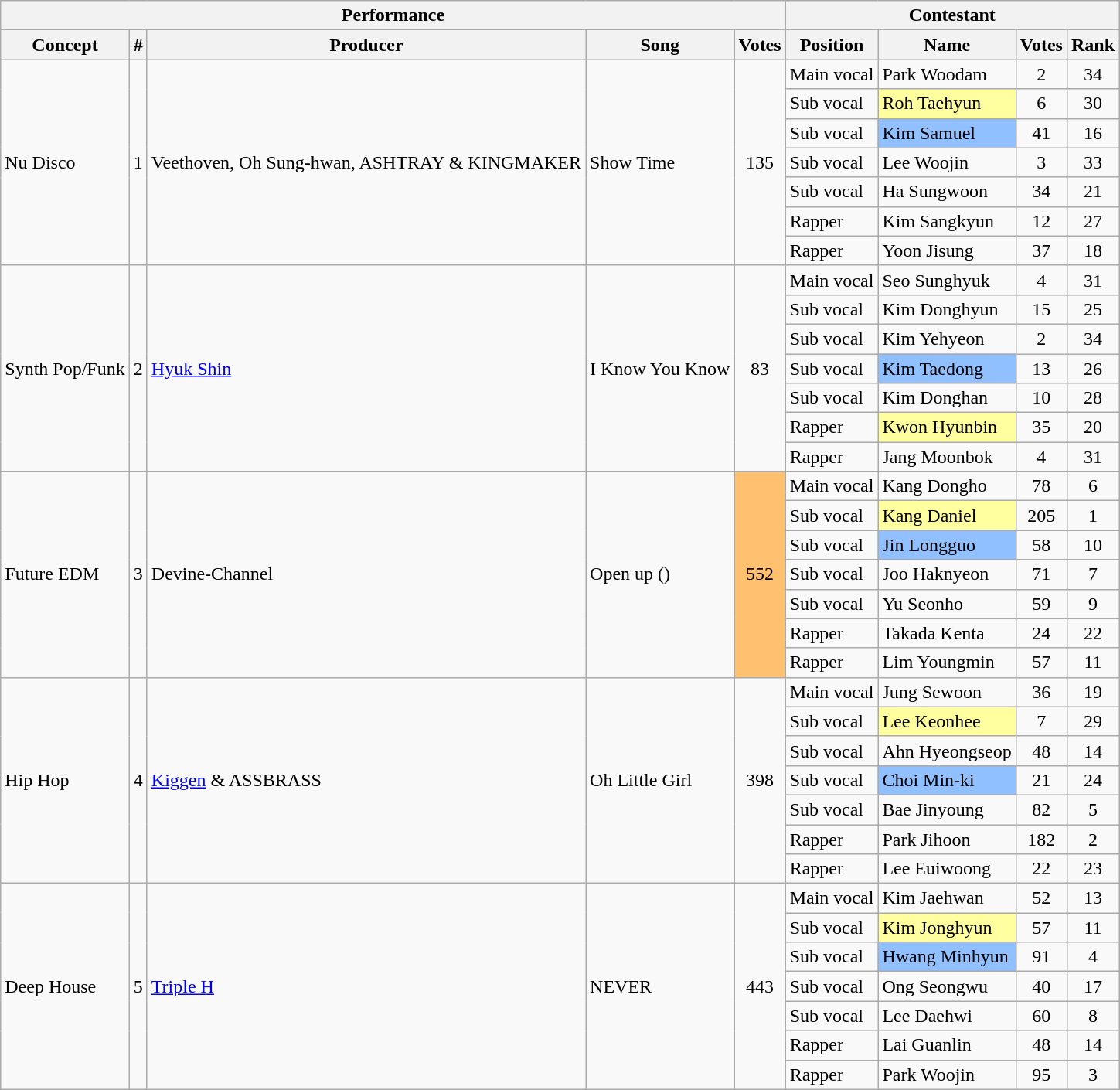<table class="wikitable sortable" style="text-align:center;">
<tr>
<th colspan=5>Performance</th>
<th colspan=4>Contestant</th>
</tr>
<tr>
<th>Concept</th>
<th>#</th>
<th class=unsortable>Producer</th>
<th class=unsortable>Song</th>
<th>Votes</th>
<th>Position</th>
<th>Name</th>
<th>Votes</th>
<th>Rank</th>
</tr>
<tr>
<td rowspan=7 align=left>Nu Disco</td>
<td rowspan=7>1</td>
<td rowspan=7 align=left>Veethoven, Oh Sung-hwan, ASHTRAY & KINGMAKER</td>
<td rowspan=7 align=left>Show Time</td>
<td rowspan=7>135</td>
<td align=left>Main vocal</td>
<td align=left>Park Woodam</td>
<td>2</td>
<td>34</td>
</tr>
<tr>
<td align=left>Sub vocal</td>
<td align=left style=background:#FFFF9F;>Roh Taehyun</td>
<td>6</td>
<td>30</td>
</tr>
<tr>
<td align=left>Sub vocal</td>
<td align=left style=background:#90C0FF;>Kim Samuel</td>
<td>41</td>
<td>16</td>
</tr>
<tr>
<td align=left>Sub vocal</td>
<td align=left>Lee Woojin</td>
<td>3</td>
<td>33</td>
</tr>
<tr>
<td align=left>Sub vocal</td>
<td align=left>Ha Sungwoon</td>
<td>34</td>
<td>21</td>
</tr>
<tr>
<td align=left>Rapper</td>
<td align=left>Kim Sangkyun</td>
<td>12</td>
<td>27</td>
</tr>
<tr>
<td align=left>Rapper</td>
<td align=left>Yoon Jisung</td>
<td>37</td>
<td>18</td>
</tr>
<tr>
<td rowspan=7 align=left>Synth Pop/Funk</td>
<td rowspan=7>2</td>
<td rowspan=7 align=left><a href='#'>Hyuk Shin</a></td>
<td rowspan=7 align=left>I Know You Know</td>
<td rowspan=7>83</td>
<td align=left>Main vocal</td>
<td align=left>Seo Sunghyuk</td>
<td>4</td>
<td>31</td>
</tr>
<tr>
<td align=left>Sub vocal</td>
<td align=left>Kim Donghyun</td>
<td>15</td>
<td>25</td>
</tr>
<tr>
<td align=left>Sub vocal</td>
<td align=left>Kim Yehyeon</td>
<td>2</td>
<td>34</td>
</tr>
<tr>
<td align=left>Sub vocal</td>
<td align=left style=background:#90C0FF;>Kim Taedong</td>
<td>13</td>
<td>26</td>
</tr>
<tr>
<td align=left>Sub vocal</td>
<td align=left>Kim Donghan</td>
<td>10</td>
<td>28</td>
</tr>
<tr>
<td align=left>Rapper</td>
<td align=left style=background:#FFFF9F;>Kwon Hyunbin</td>
<td>35</td>
<td>20</td>
</tr>
<tr>
<td align=left>Rapper</td>
<td align=left>Jang Moonbok</td>
<td>4</td>
<td>31</td>
</tr>
<tr>
<td rowspan=7 align=left>Future EDM</td>
<td rowspan=7>3</td>
<td rowspan=7 align=left>Devine-Channel</td>
<td rowspan=7 align=left>Open up ()</td>
<td rowspan=7 style=background:#FFC06F;>552</td>
<td align=left>Main vocal</td>
<td align=left>Kang Dongho</td>
<td>78</td>
<td>6</td>
</tr>
<tr>
<td align=left>Sub vocal</td>
<td align=left style=background:#FFFF9F;>Kang Daniel</td>
<td>205</td>
<td>1</td>
</tr>
<tr>
<td align=left>Sub vocal</td>
<td align=left style=background:#90C0FF;>Jin Longguo</td>
<td>58</td>
<td>10</td>
</tr>
<tr>
<td align=left>Sub vocal</td>
<td align=left>Joo Haknyeon</td>
<td>71</td>
<td>7</td>
</tr>
<tr>
<td align=left>Sub vocal</td>
<td align=left>Yu Seonho</td>
<td>59</td>
<td>9</td>
</tr>
<tr>
<td align=left>Rapper</td>
<td align=left>Takada Kenta</td>
<td>24</td>
<td>22</td>
</tr>
<tr>
<td align=left>Rapper</td>
<td align=left>Lim Youngmin</td>
<td>57</td>
<td>11</td>
</tr>
<tr>
<td rowspan=7 align=left>Hip Hop</td>
<td rowspan=7>4</td>
<td rowspan=7 align=left><a href='#'>Kiggen</a> & ASSBRASS</td>
<td rowspan=7 align=left>Oh Little Girl</td>
<td rowspan=7>398</td>
<td align=left>Main vocal</td>
<td align=left>Jung Sewoon</td>
<td>36</td>
<td>19</td>
</tr>
<tr>
<td align=left>Sub vocal</td>
<td align=left style=background:#FFFF9F;>Lee Keonhee</td>
<td>7</td>
<td>29</td>
</tr>
<tr>
<td align=left>Sub vocal</td>
<td align=left>Ahn Hyeongseop</td>
<td>48</td>
<td>14</td>
</tr>
<tr>
<td align=left>Sub vocal</td>
<td align=left style=background:#90C0FF;>Choi Min-ki</td>
<td>21</td>
<td>24</td>
</tr>
<tr>
<td align=left>Sub vocal</td>
<td align=left>Bae Jinyoung</td>
<td>82</td>
<td>5</td>
</tr>
<tr>
<td align=left>Rapper</td>
<td align=left>Park Jihoon</td>
<td>182</td>
<td>2</td>
</tr>
<tr>
<td align=left>Rapper</td>
<td align=left>Lee Euiwoong</td>
<td>22</td>
<td>23</td>
</tr>
<tr>
<td rowspan=7 align=left>Deep House</td>
<td rowspan=7>5</td>
<td rowspan=7 align=left><a href='#'>Triple H</a></td>
<td rowspan=7 align=left>NEVER</td>
<td rowspan=7>443</td>
<td align=left>Main vocal</td>
<td align=left>Kim Jaehwan</td>
<td>52</td>
<td>13</td>
</tr>
<tr>
<td align=left>Sub vocal</td>
<td align=left style=background:#FFFF9F;>Kim Jonghyun</td>
<td>57</td>
<td>11</td>
</tr>
<tr>
<td align=left>Sub vocal</td>
<td align=left style=background:#90C0FF;>Hwang Minhyun</td>
<td>91</td>
<td>4</td>
</tr>
<tr>
<td align=left>Sub vocal</td>
<td align=left>Ong Seongwu</td>
<td>40</td>
<td>17</td>
</tr>
<tr>
<td align=left>Sub vocal</td>
<td align=left>Lee Daehwi</td>
<td>60</td>
<td>8</td>
</tr>
<tr>
<td align=left>Rapper</td>
<td align=left>Lai Guanlin</td>
<td>48</td>
<td>14</td>
</tr>
<tr>
<td align=left>Rapper</td>
<td align=left>Park Woojin</td>
<td>95</td>
<td>3</td>
</tr>
</table>
